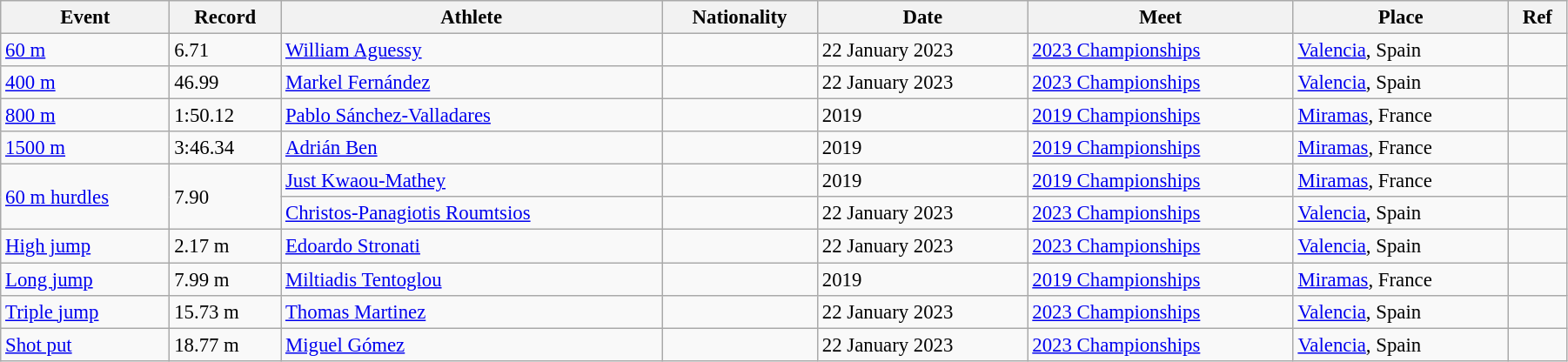<table class="wikitable" style="font-size:95%; width: 95%;">
<tr>
<th>Event</th>
<th>Record</th>
<th>Athlete</th>
<th>Nationality</th>
<th>Date</th>
<th>Meet</th>
<th>Place</th>
<th>Ref</th>
</tr>
<tr>
<td><a href='#'>60 m</a></td>
<td>6.71</td>
<td><a href='#'>William Aguessy</a></td>
<td></td>
<td>22 January 2023</td>
<td><a href='#'>2023 Championships</a></td>
<td><a href='#'>Valencia</a>, Spain</td>
<td></td>
</tr>
<tr>
<td><a href='#'>400 m</a></td>
<td>46.99</td>
<td><a href='#'>Markel Fernández</a></td>
<td></td>
<td>22 January 2023</td>
<td><a href='#'>2023 Championships</a></td>
<td><a href='#'>Valencia</a>, Spain</td>
<td></td>
</tr>
<tr>
<td><a href='#'>800 m</a></td>
<td>1:50.12</td>
<td><a href='#'>Pablo Sánchez-Valladares</a></td>
<td></td>
<td>2019</td>
<td><a href='#'>2019 Championships</a></td>
<td><a href='#'>Miramas</a>, France</td>
<td></td>
</tr>
<tr>
<td><a href='#'>1500 m</a></td>
<td>3:46.34</td>
<td><a href='#'>Adrián Ben</a></td>
<td></td>
<td>2019</td>
<td><a href='#'>2019 Championships</a></td>
<td><a href='#'>Miramas</a>, France</td>
<td></td>
</tr>
<tr>
<td rowspan=2><a href='#'>60 m hurdles</a></td>
<td rowspan=2>7.90</td>
<td><a href='#'>Just Kwaou-Mathey</a></td>
<td></td>
<td>2019</td>
<td><a href='#'>2019 Championships</a></td>
<td><a href='#'>Miramas</a>, France</td>
<td></td>
</tr>
<tr>
<td><a href='#'>Christos-Panagiotis Roumtsios</a></td>
<td></td>
<td>22 January 2023</td>
<td><a href='#'>2023 Championships</a></td>
<td><a href='#'>Valencia</a>, Spain</td>
<td></td>
</tr>
<tr>
<td><a href='#'>High jump</a></td>
<td>2.17 m</td>
<td><a href='#'>Edoardo Stronati</a></td>
<td></td>
<td>22 January 2023</td>
<td><a href='#'>2023 Championships</a></td>
<td><a href='#'>Valencia</a>, Spain</td>
<td></td>
</tr>
<tr>
<td><a href='#'>Long jump</a></td>
<td>7.99 m</td>
<td><a href='#'>Miltiadis Tentoglou</a></td>
<td></td>
<td>2019</td>
<td><a href='#'>2019 Championships</a></td>
<td><a href='#'>Miramas</a>, France</td>
<td></td>
</tr>
<tr>
<td><a href='#'>Triple jump</a></td>
<td>15.73 m</td>
<td><a href='#'>Thomas Martinez</a></td>
<td></td>
<td>22 January 2023</td>
<td><a href='#'>2023 Championships</a></td>
<td><a href='#'>Valencia</a>, Spain</td>
<td></td>
</tr>
<tr>
<td><a href='#'>Shot put</a></td>
<td>18.77 m</td>
<td><a href='#'>Miguel Gómez</a></td>
<td></td>
<td>22 January 2023</td>
<td><a href='#'>2023 Championships</a></td>
<td><a href='#'>Valencia</a>, Spain</td>
<td></td>
</tr>
</table>
